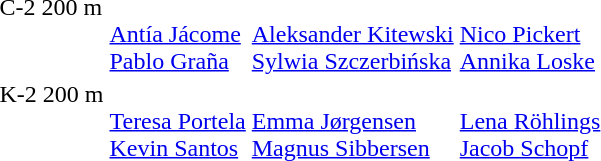<table>
<tr valign="top">
<td>C-2 200 m<br></td>
<td><br><a href='#'>Antía Jácome</a><br><a href='#'>Pablo Graña</a></td>
<td><br><a href='#'>Aleksander Kitewski</a><br><a href='#'>Sylwia Szczerbińska</a></td>
<td><br><a href='#'>Nico Pickert</a><br><a href='#'>Annika Loske</a></td>
</tr>
<tr valign="top">
<td>K-2 200 m <br></td>
<td><br><a href='#'>Teresa Portela</a><br><a href='#'>Kevin Santos</a></td>
<td><br><a href='#'>Emma Jørgensen</a><br><a href='#'>Magnus Sibbersen</a></td>
<td><br><a href='#'>Lena Röhlings</a><br><a href='#'>Jacob Schopf</a></td>
</tr>
</table>
